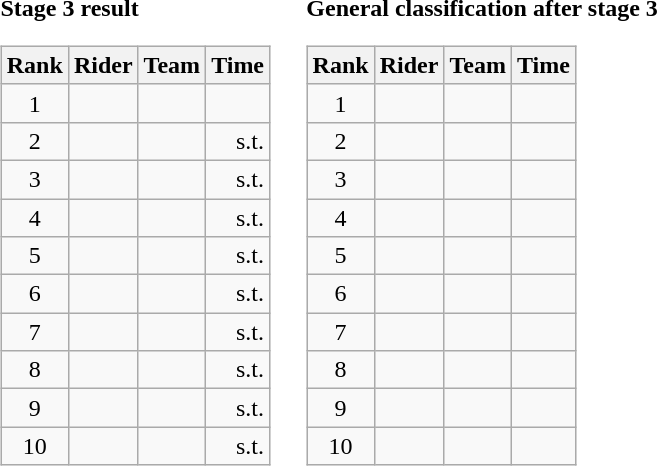<table>
<tr>
<td><strong>Stage 3 result</strong><br><table class="wikitable">
<tr>
<th scope="col">Rank</th>
<th scope="col">Rider</th>
<th scope="col">Team</th>
<th scope="col">Time</th>
</tr>
<tr>
<td style="text-align:center;">1</td>
<td></td>
<td></td>
<td style="text-align:right;"></td>
</tr>
<tr>
<td style="text-align:center;">2</td>
<td></td>
<td></td>
<td style="text-align:right;">s.t.</td>
</tr>
<tr>
<td style="text-align:center;">3</td>
<td></td>
<td></td>
<td style="text-align:right;">s.t.</td>
</tr>
<tr>
<td style="text-align:center;">4</td>
<td>  </td>
<td></td>
<td style="text-align:right;">s.t.</td>
</tr>
<tr>
<td style="text-align:center;">5</td>
<td></td>
<td></td>
<td style="text-align:right;">s.t.</td>
</tr>
<tr>
<td style="text-align:center;">6</td>
<td></td>
<td></td>
<td style="text-align:right;">s.t.</td>
</tr>
<tr>
<td style="text-align:center;">7</td>
<td></td>
<td></td>
<td style="text-align:right;">s.t.</td>
</tr>
<tr>
<td style="text-align:center;">8</td>
<td></td>
<td></td>
<td style="text-align:right;">s.t.</td>
</tr>
<tr>
<td style="text-align:center;">9</td>
<td></td>
<td></td>
<td style="text-align:right;">s.t.</td>
</tr>
<tr>
<td style="text-align:center;">10</td>
<td></td>
<td></td>
<td style="text-align:right;">s.t.</td>
</tr>
</table>
</td>
<td></td>
<td><strong>General classification after stage 3</strong><br><table class="wikitable">
<tr>
<th scope="col">Rank</th>
<th scope="col">Rider</th>
<th scope="col">Team</th>
<th scope="col">Time</th>
</tr>
<tr>
<td style="text-align:center;">1</td>
<td> </td>
<td></td>
<td style="text-align:right;"></td>
</tr>
<tr>
<td style="text-align:center;">2</td>
<td> </td>
<td></td>
<td style="text-align:right;"></td>
</tr>
<tr>
<td style="text-align:center;">3</td>
<td></td>
<td></td>
<td style="text-align:right;"></td>
</tr>
<tr>
<td style="text-align:center;">4</td>
<td></td>
<td></td>
<td style="text-align:right;"></td>
</tr>
<tr>
<td style="text-align:center;">5</td>
<td></td>
<td></td>
<td style="text-align:right;"></td>
</tr>
<tr>
<td style="text-align:center;">6</td>
<td></td>
<td></td>
<td style="text-align:right;"></td>
</tr>
<tr>
<td style="text-align:center;">7</td>
<td></td>
<td></td>
<td style="text-align:right;"></td>
</tr>
<tr>
<td style="text-align:center;">8</td>
<td></td>
<td></td>
<td style="text-align:right;"></td>
</tr>
<tr>
<td style="text-align:center;">9</td>
<td></td>
<td></td>
<td style="text-align:right;"></td>
</tr>
<tr>
<td style="text-align:center;">10</td>
<td></td>
<td></td>
<td style="text-align:right;"></td>
</tr>
</table>
</td>
</tr>
</table>
